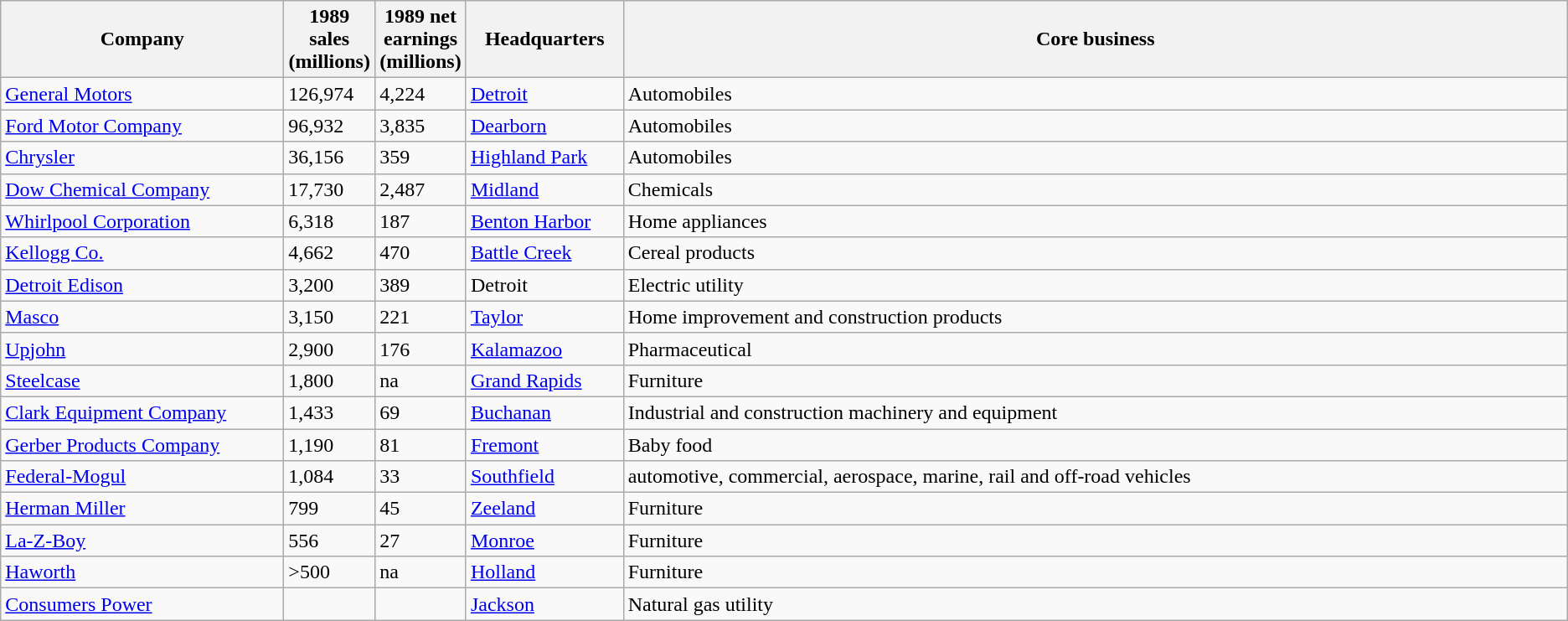<table class="wikitable sortable">
<tr>
<th bgcolor="#DDDDFF" width="18%">Company</th>
<th bgcolor="#DDDDFF" width="5%">1989 sales (millions)</th>
<th bgcolor="#DDDDFF" width="5%">1989 net earnings (millions)</th>
<th bgcolor="#DDDDFF" width="10%">Headquarters</th>
<th bgcolor="#DDDDFF" width="60%">Core business</th>
</tr>
<tr align="left">
<td><a href='#'>General Motors</a></td>
<td>126,974</td>
<td>4,224</td>
<td><a href='#'>Detroit</a></td>
<td>Automobiles</td>
</tr>
<tr align="left">
<td><a href='#'>Ford Motor Company</a></td>
<td>96,932</td>
<td>3,835</td>
<td><a href='#'>Dearborn</a></td>
<td>Automobiles</td>
</tr>
<tr align="left">
<td><a href='#'>Chrysler</a></td>
<td>36,156</td>
<td>359</td>
<td><a href='#'>Highland Park</a></td>
<td>Automobiles</td>
</tr>
<tr align="left">
<td><a href='#'>Dow Chemical Company</a></td>
<td>17,730</td>
<td>2,487</td>
<td><a href='#'>Midland</a></td>
<td>Chemicals</td>
</tr>
<tr align="left">
<td><a href='#'>Whirlpool Corporation</a></td>
<td>6,318</td>
<td>187</td>
<td><a href='#'>Benton Harbor</a></td>
<td>Home appliances</td>
</tr>
<tr align="left">
<td><a href='#'>Kellogg Co.</a></td>
<td>4,662</td>
<td>470</td>
<td><a href='#'>Battle Creek</a></td>
<td>Cereal products</td>
</tr>
<tr align="left">
<td><a href='#'>Detroit Edison</a></td>
<td>3,200</td>
<td>389</td>
<td>Detroit</td>
<td>Electric utility</td>
</tr>
<tr align="left">
<td><a href='#'>Masco</a></td>
<td>3,150</td>
<td>221</td>
<td><a href='#'>Taylor</a></td>
<td>Home improvement and construction products</td>
</tr>
<tr align="left">
<td><a href='#'>Upjohn</a></td>
<td>2,900</td>
<td>176</td>
<td><a href='#'>Kalamazoo</a></td>
<td>Pharmaceutical</td>
</tr>
<tr align="left">
<td><a href='#'>Steelcase</a></td>
<td>1,800</td>
<td>na</td>
<td><a href='#'>Grand Rapids</a></td>
<td>Furniture</td>
</tr>
<tr align="left">
<td><a href='#'>Clark Equipment Company</a></td>
<td>1,433</td>
<td>69</td>
<td><a href='#'>Buchanan</a></td>
<td>Industrial and construction machinery and equipment</td>
</tr>
<tr align="left">
<td><a href='#'>Gerber Products Company</a></td>
<td>1,190</td>
<td>81</td>
<td><a href='#'>Fremont</a></td>
<td>Baby food</td>
</tr>
<tr align="left">
<td><a href='#'>Federal-Mogul</a></td>
<td>1,084</td>
<td>33</td>
<td><a href='#'>Southfield</a></td>
<td>automotive, commercial, aerospace, marine, rail and off-road vehicles</td>
</tr>
<tr align="left">
<td><a href='#'>Herman Miller</a></td>
<td>799</td>
<td>45</td>
<td><a href='#'>Zeeland</a></td>
<td>Furniture</td>
</tr>
<tr align="left">
<td><a href='#'>La-Z-Boy</a></td>
<td>556</td>
<td>27</td>
<td><a href='#'>Monroe</a></td>
<td>Furniture</td>
</tr>
<tr align="left">
<td><a href='#'>Haworth</a></td>
<td>>500</td>
<td>na</td>
<td><a href='#'>Holland</a></td>
<td>Furniture</td>
</tr>
<tr align="left">
<td><a href='#'>Consumers Power</a></td>
<td></td>
<td></td>
<td><a href='#'>Jackson</a></td>
<td>Natural gas utility</td>
</tr>
</table>
